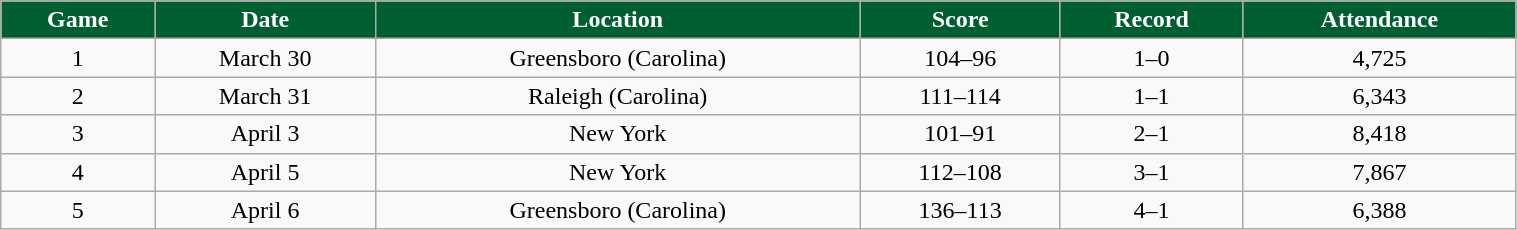<table class="wikitable" style="width:80%;">
<tr style="text-align:center; background:#005F30; color:#FFFFFF;">
<td><strong>Game</strong></td>
<td><strong>Date</strong></td>
<td><strong>Location</strong></td>
<td><strong>Score</strong></td>
<td><strong>Record</strong></td>
<td><strong>Attendance</strong></td>
</tr>
<tr style="text-align:center;" bgcolor="">
<td>1</td>
<td>March 30</td>
<td>Greensboro (Carolina)</td>
<td>104–96</td>
<td>1–0</td>
<td>4,725</td>
</tr>
<tr style="text-align:center;" bgcolor="">
<td>2</td>
<td>March 31</td>
<td>Raleigh (Carolina)</td>
<td>111–114</td>
<td>1–1</td>
<td>6,343</td>
</tr>
<tr style="text-align:center;" bgcolor="">
<td>3</td>
<td>April 3</td>
<td>New York</td>
<td>101–91</td>
<td>2–1</td>
<td>8,418</td>
</tr>
<tr style="text-align:center;" bgcolor="">
<td>4</td>
<td>April 5</td>
<td>New York</td>
<td>112–108</td>
<td>3–1</td>
<td>7,867</td>
</tr>
<tr style="text-align:center;" bgcolor="">
<td>5</td>
<td>April 6</td>
<td>Greensboro (Carolina)</td>
<td>136–113</td>
<td>4–1</td>
<td>6,388</td>
</tr>
</table>
